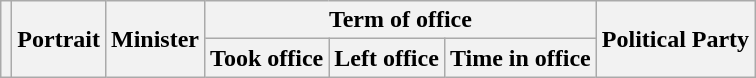<table class="wikitable" style="text-align:center;">
<tr>
<th rowspan=2></th>
<th rowspan=2>Portrait</th>
<th rowspan=2>Minister<br></th>
<th colspan=3>Term of office</th>
<th rowspan=2>Political Party</th>
</tr>
<tr>
<th>Took office</th>
<th>Left office</th>
<th>Time in office<br>

















</th>
</tr>
</table>
